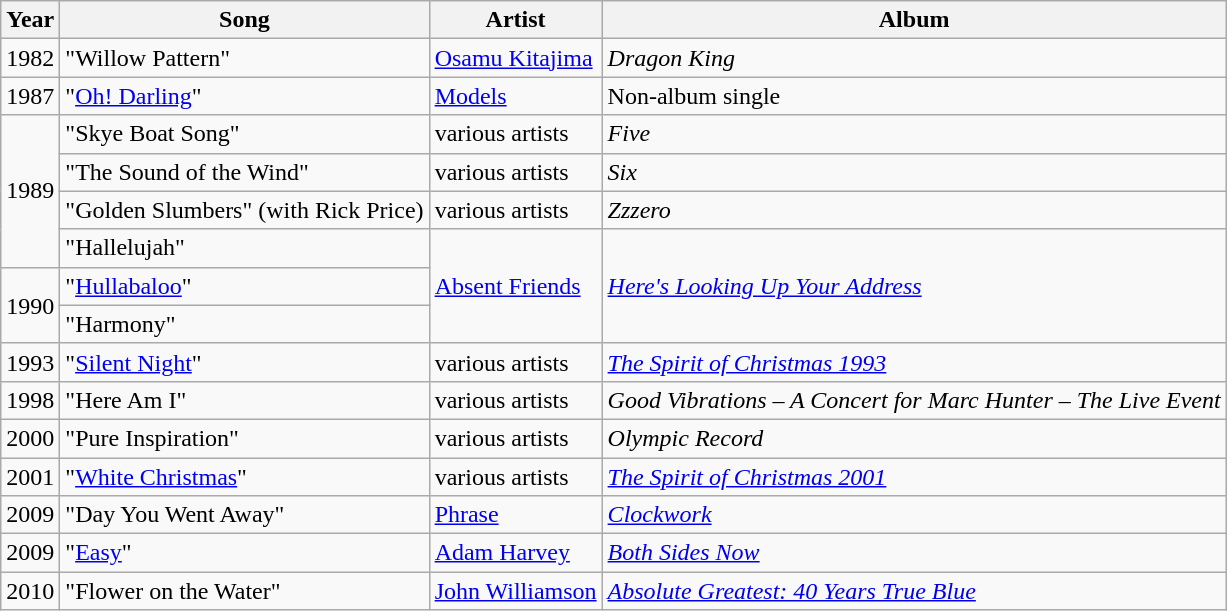<table class="wikitable">
<tr>
<th align="center">Year</th>
<th align="center">Song</th>
<th align="center">Artist</th>
<th align="center">Album</th>
</tr>
<tr>
<td align="center">1982</td>
<td>"Willow Pattern"</td>
<td><a href='#'>Osamu Kitajima</a></td>
<td><em>Dragon King</em></td>
</tr>
<tr>
<td>1987</td>
<td>"<a href='#'>Oh! Darling</a>"</td>
<td><a href='#'>Models</a></td>
<td>Non-album single</td>
</tr>
<tr>
<td align="center" rowspan=4>1989</td>
<td>"Skye Boat Song"</td>
<td>various artists</td>
<td><em>Five</em></td>
</tr>
<tr>
<td>"The Sound of the Wind"</td>
<td>various artists</td>
<td><em>Six</em></td>
</tr>
<tr>
<td>"Golden Slumbers" (with Rick Price)</td>
<td>various artists</td>
<td><em>Zzzero</em></td>
</tr>
<tr>
<td>"Hallelujah"</td>
<td rowspan=3><a href='#'>Absent Friends</a></td>
<td rowspan=3><em><a href='#'>Here's Looking Up Your Address</a></em></td>
</tr>
<tr>
<td align="center" rowspan=2>1990</td>
<td align="left">"<a href='#'>Hullabaloo</a>"</td>
</tr>
<tr>
<td align="left">"Harmony"</td>
</tr>
<tr>
<td>1993</td>
<td>"<a href='#'>Silent Night</a>"</td>
<td>various artists</td>
<td><em><a href='#'>The Spirit of Christmas 1993</a></em></td>
</tr>
<tr>
<td>1998</td>
<td>"Here Am I"</td>
<td>various artists</td>
<td><em>Good Vibrations – A Concert for Marc Hunter – The Live Event</em></td>
</tr>
<tr>
<td>2000</td>
<td>"Pure Inspiration"</td>
<td>various artists</td>
<td><em>Olympic Record</em></td>
</tr>
<tr>
<td>2001</td>
<td>"<a href='#'>White Christmas</a>"</td>
<td>various artists</td>
<td><em><a href='#'>The Spirit of Christmas 2001</a></em></td>
</tr>
<tr>
<td>2009</td>
<td>"Day You Went Away"</td>
<td><a href='#'>Phrase</a></td>
<td><em><a href='#'>Clockwork</a></em></td>
</tr>
<tr>
<td>2009</td>
<td>"<a href='#'>Easy</a>"</td>
<td><a href='#'>Adam Harvey</a></td>
<td><em><a href='#'>Both Sides Now</a></em></td>
</tr>
<tr>
<td>2010</td>
<td>"Flower on the Water"</td>
<td><a href='#'>John Williamson</a></td>
<td><em><a href='#'>Absolute Greatest: 40 Years True Blue</a></em></td>
</tr>
</table>
